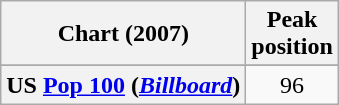<table class="wikitable sortable plainrowheaders" style="text-align:center;">
<tr>
<th align="left">Chart (2007)</th>
<th align="center">Peak<br>position</th>
</tr>
<tr>
</tr>
<tr>
</tr>
<tr>
<th scope="row">US <a href='#'>Pop 100</a> (<em><a href='#'>Billboard</a></em>)</th>
<td align="center">96</td>
</tr>
</table>
